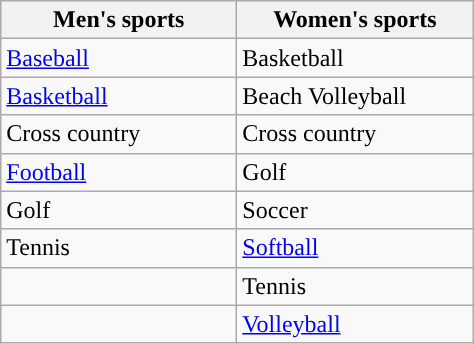<table class="wikitable"; style= "text-align: ">
<tr>
<th width=150px>Men's sports</th>
<th width=150px>Women's sports</th>
</tr>
<tr>
<td><a href='#'>Baseball</a></td>
<td>Basketball</td>
</tr>
<tr>
<td><a href='#'>Basketball</a></td>
<td>Beach Volleyball</td>
</tr>
<tr>
<td>Cross country</td>
<td>Cross country</td>
</tr>
<tr>
<td><a href='#'>Football</a></td>
<td>Golf</td>
</tr>
<tr>
<td>Golf</td>
<td>Soccer</td>
</tr>
<tr>
<td>Tennis</td>
<td><a href='#'>Softball</a></td>
</tr>
<tr>
<td></td>
<td>Tennis</td>
</tr>
<tr>
<td></td>
<td><a href='#'>Volleyball</a></td>
</tr>
</table>
